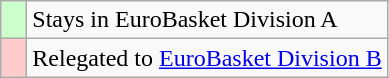<table class="wikitable">
<tr>
<td style="width:10px; background:#cfc;"></td>
<td>Stays in EuroBasket Division A</td>
</tr>
<tr>
<td style="width:10px; background:#fcc;"></td>
<td>Relegated to <a href='#'>EuroBasket Division B</a></td>
</tr>
</table>
